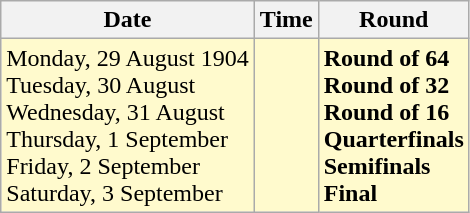<table class="wikitable">
<tr>
<th>Date</th>
<th>Time</th>
<th>Round</th>
</tr>
<tr style=background:lemonchiffon>
<td>Monday, 29 August 1904<br>Tuesday, 30 August<br>Wednesday, 31 August<br>Thursday, 1 September<br>Friday, 2 September<br>Saturday, 3 September</td>
<td></td>
<td><strong>Round of 64</strong><br><strong>Round of 32</strong><br><strong>Round of 16</strong><br><strong>Quarterfinals</strong><br><strong>Semifinals</strong><br><strong>Final</strong></td>
</tr>
</table>
